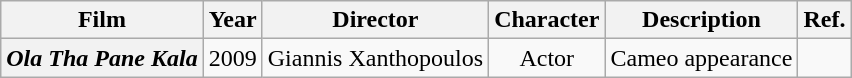<table class="wikitable plainrowheaders" style="text-align:center;">
<tr>
<th scope="col">Film</th>
<th scope="col">Year</th>
<th scope="col">Director</th>
<th scope="col">Character</th>
<th scope="col">Description</th>
<th scope="col">Ref.</th>
</tr>
<tr>
<th scope="row"><em>Ola Tha Pane Kala</em></th>
<td>2009</td>
<td>Giannis Xanthopoulos</td>
<td>Actor</td>
<td>Cameo appearance</td>
<td></td>
</tr>
</table>
